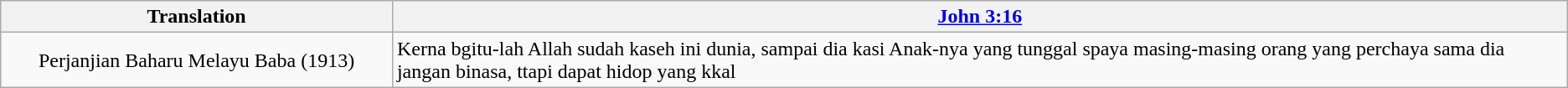<table class="wikitable">
<tr>
<th style="text-align:center; width:25%;">Translation</th>
<th><a href='#'>John 3:16</a></th>
</tr>
<tr>
<td style="text-align:center;">Perjanjian Baharu Melayu Baba (1913)</td>
<td>Kerna bgitu-lah Allah sudah kaseh ini dunia, sampai dia kasi Anak-nya yang tunggal spaya masing-masing orang yang perchaya sama dia jangan binasa, ttapi dapat hidop yang kkal</td>
</tr>
</table>
